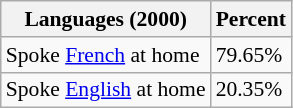<table class="wikitable sortable collapsible" style="font-size: 90%;">
<tr>
<th>Languages (2000) </th>
<th>Percent</th>
</tr>
<tr>
<td>Spoke <a href='#'>French</a> at home</td>
<td>79.65%</td>
</tr>
<tr>
<td>Spoke <a href='#'>English</a> at home</td>
<td>20.35%</td>
</tr>
</table>
